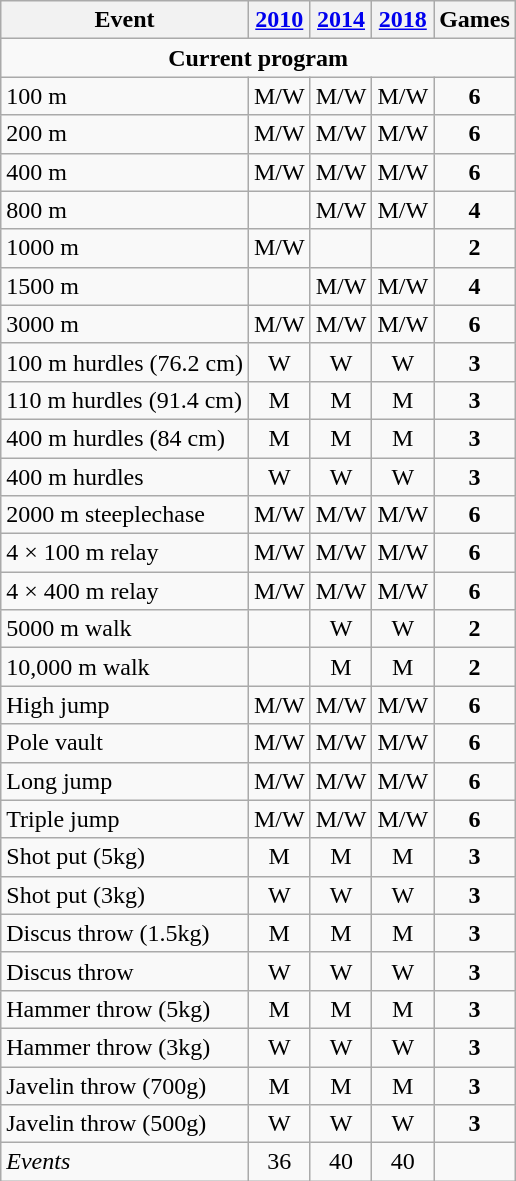<table class="wikitable">
<tr>
<th>Event</th>
<th><a href='#'>2010</a></th>
<th><a href='#'>2014</a></th>
<th><a href='#'>2018</a></th>
<th>Games</th>
</tr>
<tr align=center>
<td colspan=20 align=center><strong>Current program</strong></td>
</tr>
<tr align=center>
<td align=left>100 m</td>
<td>M/W</td>
<td>M/W</td>
<td>M/W</td>
<td><strong>6</strong></td>
</tr>
<tr align=center>
<td align=left>200 m</td>
<td>M/W</td>
<td>M/W</td>
<td>M/W</td>
<td><strong>6</strong></td>
</tr>
<tr align=center>
<td align=left>400 m</td>
<td>M/W</td>
<td>M/W</td>
<td>M/W</td>
<td><strong>6</strong></td>
</tr>
<tr align=center>
<td align=left>800 m</td>
<td></td>
<td>M/W</td>
<td>M/W</td>
<td><strong>4</strong></td>
</tr>
<tr align=center>
<td align=left>1000 m</td>
<td>M/W</td>
<td></td>
<td></td>
<td><strong>2</strong></td>
</tr>
<tr align=center>
<td align=left>1500 m</td>
<td></td>
<td>M/W</td>
<td>M/W</td>
<td><strong>4</strong></td>
</tr>
<tr align=center>
<td align=left>3000 m</td>
<td>M/W</td>
<td>M/W</td>
<td>M/W</td>
<td><strong>6</strong></td>
</tr>
<tr align=center>
<td align=left>100 m hurdles (76.2 cm)</td>
<td>W</td>
<td>W</td>
<td>W</td>
<td><strong>3</strong></td>
</tr>
<tr align=center>
<td align=left>110 m hurdles (91.4 cm)</td>
<td>M</td>
<td>M</td>
<td>M</td>
<td><strong>3</strong></td>
</tr>
<tr align=center>
<td align=left>400 m hurdles (84 cm)</td>
<td>M</td>
<td>M</td>
<td>M</td>
<td><strong>3</strong></td>
</tr>
<tr align=center>
<td align=left>400 m hurdles</td>
<td>W</td>
<td>W</td>
<td>W</td>
<td><strong>3</strong></td>
</tr>
<tr align=center>
<td align=left>2000 m steeplechase</td>
<td>M/W</td>
<td>M/W</td>
<td>M/W</td>
<td><strong>6</strong></td>
</tr>
<tr align=center>
<td align=left>4 × 100 m relay</td>
<td>M/W</td>
<td>M/W</td>
<td>M/W</td>
<td><strong>6</strong></td>
</tr>
<tr align=center>
<td align=left>4 × 400 m relay</td>
<td>M/W</td>
<td>M/W</td>
<td>M/W</td>
<td><strong>6</strong></td>
</tr>
<tr align=center>
<td align=left>5000 m walk</td>
<td></td>
<td>W</td>
<td>W</td>
<td><strong>2</strong></td>
</tr>
<tr align=center>
<td align=left>10,000 m walk</td>
<td></td>
<td>M</td>
<td>M</td>
<td><strong>2</strong></td>
</tr>
<tr align=center>
<td align=left>High jump</td>
<td>M/W</td>
<td>M/W</td>
<td>M/W</td>
<td><strong>6</strong></td>
</tr>
<tr align=center>
<td align=left>Pole vault</td>
<td>M/W</td>
<td>M/W</td>
<td>M/W</td>
<td><strong>6</strong></td>
</tr>
<tr align=center>
<td align=left>Long jump</td>
<td>M/W</td>
<td>M/W</td>
<td>M/W</td>
<td><strong>6</strong></td>
</tr>
<tr align=center>
<td align=left>Triple jump</td>
<td>M/W</td>
<td>M/W</td>
<td>M/W</td>
<td><strong>6</strong></td>
</tr>
<tr align=center>
<td align=left>Shot put (5kg)</td>
<td>M</td>
<td>M</td>
<td>M</td>
<td><strong>3</strong></td>
</tr>
<tr align=center>
<td align=left>Shot put (3kg)</td>
<td>W</td>
<td>W</td>
<td>W</td>
<td><strong>3</strong></td>
</tr>
<tr align=center>
<td align=left>Discus throw (1.5kg)</td>
<td>M</td>
<td>M</td>
<td>M</td>
<td><strong>3</strong></td>
</tr>
<tr align=center>
<td align=left>Discus throw</td>
<td>W</td>
<td>W</td>
<td>W</td>
<td><strong>3</strong></td>
</tr>
<tr align=center>
<td align=left>Hammer throw (5kg)</td>
<td>M</td>
<td>M</td>
<td>M</td>
<td><strong>3</strong></td>
</tr>
<tr align=center>
<td align=left>Hammer throw (3kg)</td>
<td>W</td>
<td>W</td>
<td>W</td>
<td><strong>3</strong></td>
</tr>
<tr align=center>
<td align=left>Javelin throw (700g)</td>
<td>M</td>
<td>M</td>
<td>M</td>
<td><strong>3</strong></td>
</tr>
<tr align=center>
<td align=left>Javelin throw (500g)</td>
<td>W</td>
<td>W</td>
<td>W</td>
<td><strong>3</strong></td>
</tr>
<tr align=center>
<td align=left><em>Events</em></td>
<td>36</td>
<td>40</td>
<td>40</td>
<td></td>
</tr>
</table>
